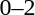<table style="text-align:center">
<tr>
<th width=200></th>
<th width=100></th>
<th width=200></th>
</tr>
<tr>
<td align=right></td>
<td>0–2</td>
<td align=left></td>
</tr>
<tr>
</tr>
</table>
